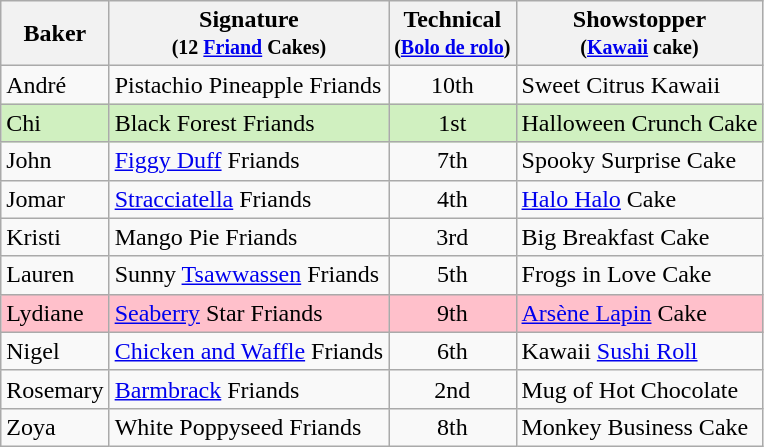<table class="wikitable" style="text-align:center;">
<tr>
<th>Baker</th>
<th>Signature<br><small>(12 <a href='#'>Friand</a> Cakes)</small></th>
<th>Technical<br><small>(<a href='#'>Bolo de rolo</a>)</small></th>
<th>Showstopper<br><small>(<a href='#'>Kawaii</a> cake)</small></th>
</tr>
<tr>
<td align="left">André</td>
<td align="left">Pistachio Pineapple Friands</td>
<td>10th</td>
<td align="left">Sweet Citrus Kawaii</td>
</tr>
<tr style="background:#d0f0c0;">
<td align="left">Chi</td>
<td align="left">Black Forest Friands</td>
<td>1st</td>
<td align="left">Halloween Crunch Cake</td>
</tr>
<tr>
<td align="left">John</td>
<td align="left"><a href='#'>Figgy Duff</a> Friands</td>
<td>7th</td>
<td align="left">Spooky Surprise Cake</td>
</tr>
<tr>
<td align="left">Jomar</td>
<td align="left"><a href='#'>Stracciatella</a> Friands</td>
<td>4th</td>
<td align="left"><a href='#'>Halo Halo</a> Cake</td>
</tr>
<tr>
<td align="left">Kristi</td>
<td align="left">Mango Pie Friands</td>
<td>3rd</td>
<td align="left">Big Breakfast Cake</td>
</tr>
<tr>
<td align="left">Lauren</td>
<td align="left">Sunny <a href='#'>Tsawwassen</a> Friands</td>
<td>5th</td>
<td align="left">Frogs in Love Cake</td>
</tr>
<tr bgcolor=pink>
<td align="left">Lydiane</td>
<td align="left"><a href='#'>Seaberry</a> Star Friands</td>
<td>9th</td>
<td align="left"><a href='#'>Arsène Lapin</a> Cake</td>
</tr>
<tr>
<td align="left">Nigel</td>
<td align="left"><a href='#'>Chicken and Waffle</a> Friands</td>
<td>6th</td>
<td align="left">Kawaii <a href='#'>Sushi Roll</a></td>
</tr>
<tr>
<td align="left">Rosemary</td>
<td align="left"><a href='#'>Barmbrack</a> Friands</td>
<td>2nd</td>
<td align="left">Mug of Hot Chocolate</td>
</tr>
<tr>
<td align="left">Zoya</td>
<td align="left">White Poppyseed Friands</td>
<td>8th</td>
<td align="left">Monkey Business Cake</td>
</tr>
</table>
